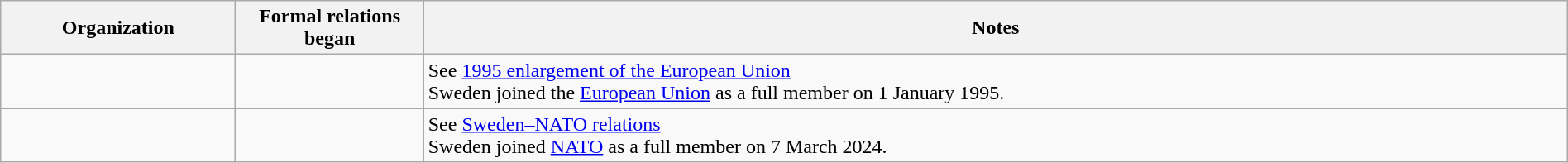<table class="wikitable sortable" border="1" style="width:100%; margin:auto;">
<tr>
<th width="15%">Organization</th>
<th width="12%">Formal relations began</th>
<th>Notes</th>
</tr>
<tr -valign="top">
<td></td>
<td></td>
<td>See <a href='#'>1995 enlargement of the European Union</a><br>Sweden joined the <a href='#'>European Union</a> as a full member on 1 January 1995.</td>
</tr>
<tr -valign="top">
<td></td>
<td></td>
<td>See <a href='#'>Sweden–NATO relations</a><br>Sweden joined <a href='#'>NATO</a> as a full member on 7 March 2024.</td>
</tr>
</table>
